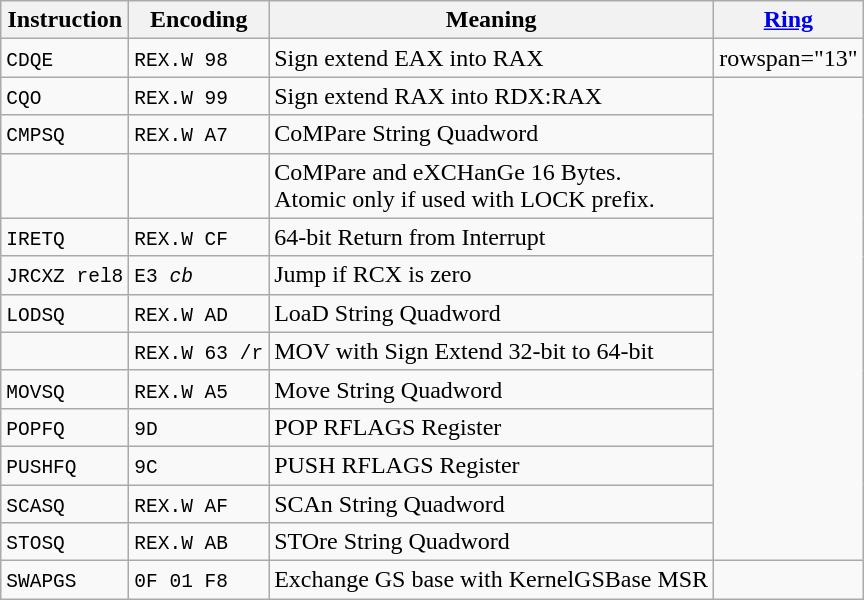<table class="wikitable sortable">
<tr>
<th>Instruction</th>
<th>Encoding</th>
<th>Meaning</th>
<th><a href='#'>Ring</a></th>
</tr>
<tr>
<td><code>CDQE</code></td>
<td><code>REX.W 98</code></td>
<td>Sign extend EAX into RAX</td>
<td>rowspan="13" </td>
</tr>
<tr>
<td><code>CQO</code></td>
<td><code>REX.W 99</code></td>
<td>Sign extend RAX into RDX:RAX</td>
</tr>
<tr>
<td><code>CMPSQ</code></td>
<td><code>REX.W A7</code></td>
<td>CoMPare String Quadword</td>
</tr>
<tr>
<td></td>
<td></td>
<td>CoMPare and eXCHanGe 16 Bytes.<br>Atomic only if used with LOCK prefix.</td>
</tr>
<tr>
<td><code>IRETQ</code></td>
<td><code>REX.W CF</code></td>
<td>64-bit Return from Interrupt</td>
</tr>
<tr>
<td><code>JRCXZ rel8</code></td>
<td><code>E3 <em>cb</em></code></td>
<td>Jump if RCX is zero</td>
</tr>
<tr>
<td><code>LODSQ</code></td>
<td><code>REX.W AD</code></td>
<td>LoaD String Quadword</td>
</tr>
<tr>
<td></td>
<td><code>REX.W 63 /r</code></td>
<td>MOV with Sign Extend 32-bit to 64-bit</td>
</tr>
<tr>
<td><code>MOVSQ</code></td>
<td><code>REX.W A5</code></td>
<td>Move String Quadword</td>
</tr>
<tr>
<td><code>POPFQ</code></td>
<td><code>9D</code></td>
<td>POP RFLAGS Register</td>
</tr>
<tr>
<td><code>PUSHFQ</code></td>
<td><code>9C</code></td>
<td>PUSH RFLAGS Register</td>
</tr>
<tr>
<td><code>SCASQ</code></td>
<td><code>REX.W AF</code></td>
<td>SCAn String Quadword</td>
</tr>
<tr>
<td><code>STOSQ</code></td>
<td><code>REX.W AB</code></td>
<td>STOre String Quadword</td>
</tr>
<tr>
<td><code>SWAPGS</code></td>
<td><code>0F 01 F8</code></td>
<td>Exchange GS base with KernelGSBase MSR</td>
<td></td>
</tr>
</table>
